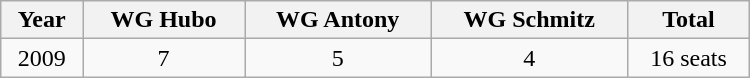<table class="wikitable" width="500">
<tr>
<th>Year</th>
<th>WG Hubo</th>
<th>WG Antony</th>
<th>WG Schmitz</th>
<th>Total</th>
</tr>
<tr align="center">
<td>2009</td>
<td>7</td>
<td>5</td>
<td>4</td>
<td>16 seats</td>
</tr>
</table>
